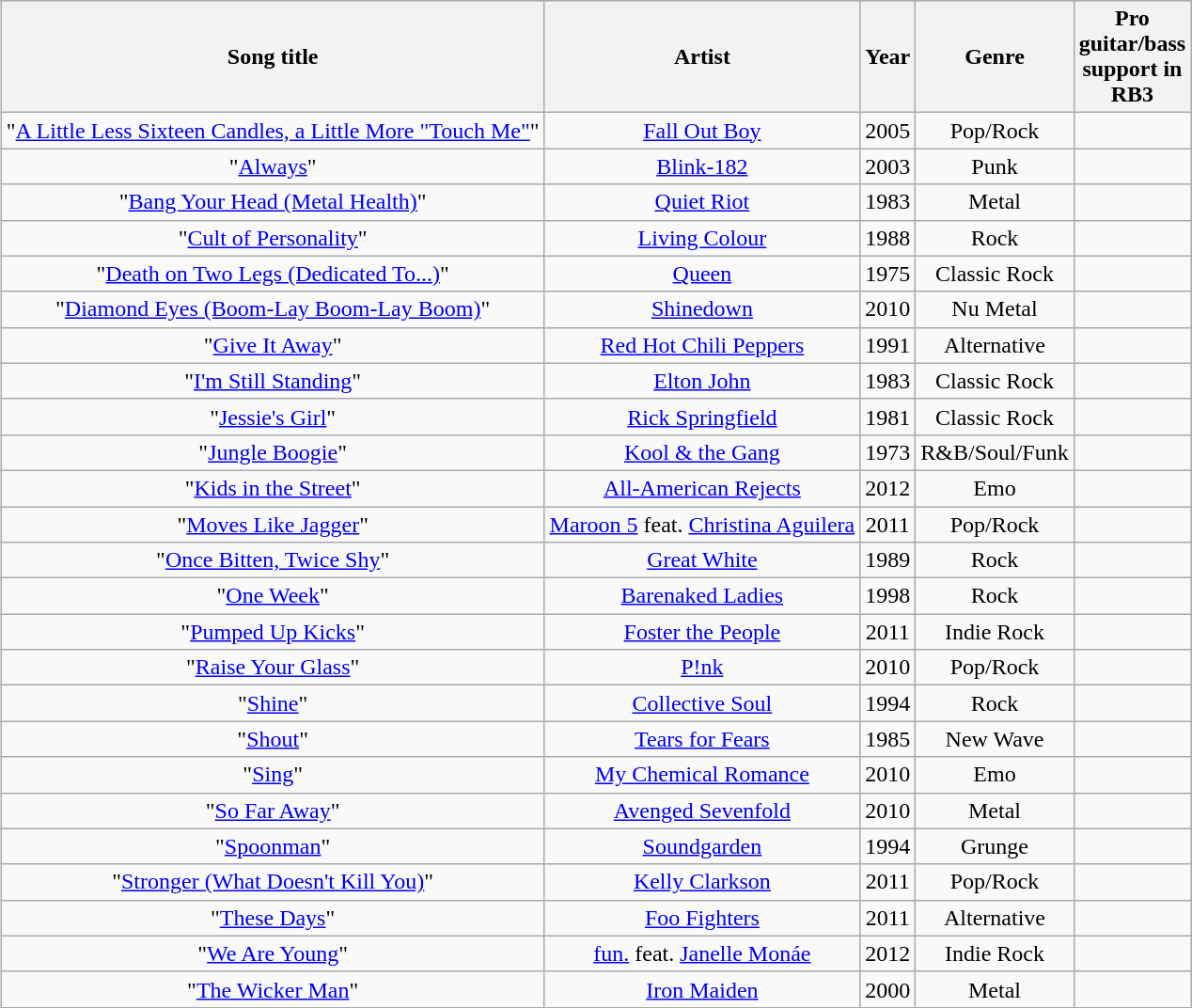<table class="wikitable sortable" style="text-align:center; margin: 5px;">
<tr style="background:#ddddee;">
<th>Song title</th>
<th>Artist</th>
<th>Year</th>
<th>Genre</th>
<th scope="col" style="width: 75px;">Pro guitar/bass support in RB3</th>
</tr>
<tr>
<td>"<a href='#'>A Little Less Sixteen Candles, a Little More "Touch Me"</a>"</td>
<td><a href='#'>Fall Out Boy</a></td>
<td>2005</td>
<td>Pop/Rock</td>
<td></td>
</tr>
<tr>
<td>"<a href='#'>Always</a>"</td>
<td><a href='#'>Blink-182</a></td>
<td>2003</td>
<td>Punk</td>
<td></td>
</tr>
<tr>
<td>"<a href='#'>Bang Your Head (Metal Health)</a>"</td>
<td><a href='#'>Quiet Riot</a></td>
<td>1983</td>
<td>Metal</td>
<td></td>
</tr>
<tr>
<td>"<a href='#'>Cult of Personality</a>"</td>
<td><a href='#'>Living Colour</a></td>
<td>1988</td>
<td>Rock</td>
<td></td>
</tr>
<tr>
<td>"<a href='#'>Death on Two Legs (Dedicated To...)</a>"</td>
<td><a href='#'>Queen</a></td>
<td>1975</td>
<td>Classic Rock</td>
<td></td>
</tr>
<tr>
<td>"<a href='#'>Diamond Eyes (Boom-Lay Boom-Lay Boom)</a>"</td>
<td><a href='#'>Shinedown</a></td>
<td>2010</td>
<td>Nu Metal</td>
<td></td>
</tr>
<tr>
<td>"<a href='#'>Give It Away</a>"</td>
<td><a href='#'>Red Hot Chili Peppers</a></td>
<td>1991</td>
<td>Alternative</td>
<td></td>
</tr>
<tr>
<td>"<a href='#'>I'm Still Standing</a>"</td>
<td><a href='#'>Elton John</a></td>
<td>1983</td>
<td>Classic Rock</td>
<td></td>
</tr>
<tr>
<td>"<a href='#'>Jessie's Girl</a>"</td>
<td><a href='#'>Rick Springfield</a></td>
<td>1981</td>
<td>Classic Rock</td>
<td></td>
</tr>
<tr>
<td>"<a href='#'>Jungle Boogie</a>"</td>
<td><a href='#'>Kool & the Gang</a></td>
<td>1973</td>
<td>R&B/Soul/Funk</td>
<td></td>
</tr>
<tr>
<td>"<a href='#'>Kids in the Street</a>"</td>
<td><a href='#'>All-American Rejects</a></td>
<td>2012</td>
<td>Emo</td>
<td></td>
</tr>
<tr>
<td>"<a href='#'>Moves Like Jagger</a>"</td>
<td><a href='#'>Maroon 5</a> feat. <a href='#'>Christina Aguilera</a></td>
<td>2011</td>
<td>Pop/Rock</td>
<td></td>
</tr>
<tr>
<td>"<a href='#'>Once Bitten, Twice Shy</a>"</td>
<td><a href='#'>Great White</a></td>
<td>1989</td>
<td>Rock</td>
<td></td>
</tr>
<tr>
<td>"<a href='#'>One Week</a>"</td>
<td><a href='#'>Barenaked Ladies</a></td>
<td>1998</td>
<td>Rock</td>
<td></td>
</tr>
<tr>
<td>"<a href='#'>Pumped Up Kicks</a>"</td>
<td><a href='#'>Foster the People</a></td>
<td>2011</td>
<td>Indie Rock</td>
<td></td>
</tr>
<tr>
<td>"<a href='#'>Raise Your Glass</a>"</td>
<td><a href='#'>P!nk</a></td>
<td>2010</td>
<td>Pop/Rock</td>
<td></td>
</tr>
<tr>
<td>"<a href='#'>Shine</a>"</td>
<td><a href='#'>Collective Soul</a></td>
<td>1994</td>
<td>Rock</td>
<td></td>
</tr>
<tr>
<td>"<a href='#'>Shout</a>"</td>
<td><a href='#'>Tears for Fears</a></td>
<td>1985</td>
<td>New Wave</td>
<td></td>
</tr>
<tr>
<td>"<a href='#'>Sing</a>"</td>
<td><a href='#'>My Chemical Romance</a></td>
<td>2010</td>
<td>Emo</td>
<td></td>
</tr>
<tr>
<td>"<a href='#'>So Far Away</a>"</td>
<td><a href='#'>Avenged Sevenfold</a></td>
<td>2010</td>
<td>Metal</td>
<td></td>
</tr>
<tr>
<td>"<a href='#'>Spoonman</a>"</td>
<td><a href='#'>Soundgarden</a></td>
<td>1994</td>
<td>Grunge</td>
<td></td>
</tr>
<tr>
<td>"<a href='#'>Stronger (What Doesn't Kill You)</a>"</td>
<td><a href='#'>Kelly Clarkson</a></td>
<td>2011</td>
<td>Pop/Rock</td>
<td></td>
</tr>
<tr>
<td>"<a href='#'>These Days</a>"</td>
<td><a href='#'>Foo Fighters</a></td>
<td>2011</td>
<td>Alternative</td>
<td></td>
</tr>
<tr>
<td>"<a href='#'>We Are Young</a>"</td>
<td><a href='#'>fun.</a> feat. <a href='#'>Janelle Monáe</a></td>
<td>2012</td>
<td>Indie Rock</td>
<td></td>
</tr>
<tr>
<td>"<a href='#'>The Wicker Man</a>"</td>
<td><a href='#'>Iron Maiden</a></td>
<td>2000</td>
<td>Metal</td>
<td></td>
</tr>
</table>
